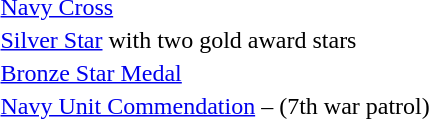<table>
<tr>
<td> <a href='#'>Navy Cross</a></td>
</tr>
<tr>
<td> <a href='#'>Silver Star</a> with two gold award stars</td>
</tr>
<tr>
<td> <a href='#'>Bronze Star Medal</a></td>
</tr>
<tr>
<td> <a href='#'>Navy Unit Commendation</a> –  (7th war patrol)</td>
</tr>
</table>
